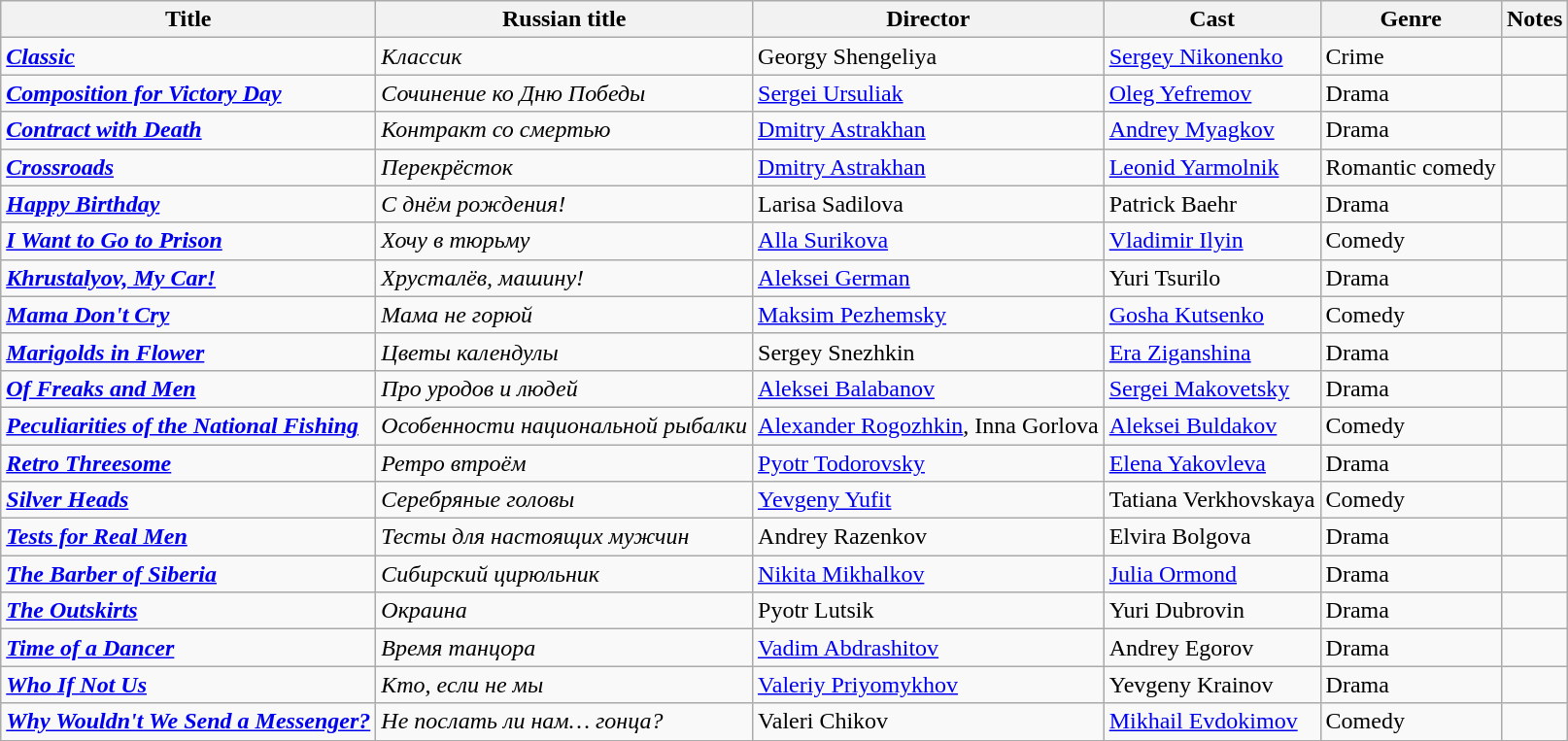<table class="wikitable sortable">
<tr>
<th>Title</th>
<th>Russian title</th>
<th>Director</th>
<th>Cast</th>
<th>Genre</th>
<th>Notes</th>
</tr>
<tr>
<td><strong><em><a href='#'>Classic</a></em></strong></td>
<td><em>Классик</em></td>
<td>Georgy Shengeliya</td>
<td><a href='#'>Sergey Nikonenko</a></td>
<td>Crime</td>
<td></td>
</tr>
<tr>
<td><strong><em><a href='#'>Composition for Victory Day</a></em></strong></td>
<td><em>Сочинение ко Дню Победы</em></td>
<td><a href='#'>Sergei Ursuliak</a></td>
<td><a href='#'>Oleg Yefremov</a></td>
<td>Drama</td>
<td></td>
</tr>
<tr>
<td><strong><em><a href='#'>Contract with Death</a></em></strong></td>
<td><em>Контракт со смертью</em></td>
<td><a href='#'>Dmitry Astrakhan</a></td>
<td><a href='#'>Andrey Myagkov</a></td>
<td>Drama</td>
<td></td>
</tr>
<tr>
<td><strong><em><a href='#'>Crossroads</a></em></strong></td>
<td><em>Перекрёсток</em></td>
<td><a href='#'>Dmitry Astrakhan</a></td>
<td><a href='#'>Leonid Yarmolnik</a></td>
<td>Romantic comedy</td>
<td></td>
</tr>
<tr>
<td><strong><em><a href='#'>Happy Birthday</a></em></strong></td>
<td><em>С днём рождения!</em></td>
<td>Larisa Sadilova</td>
<td>Patrick Baehr</td>
<td>Drama</td>
<td></td>
</tr>
<tr>
<td><strong><em><a href='#'>I Want to Go to Prison</a></em></strong></td>
<td><em>Хочу в тюрьму</em></td>
<td><a href='#'>Alla Surikova</a></td>
<td><a href='#'>Vladimir Ilyin</a></td>
<td>Comedy</td>
<td></td>
</tr>
<tr>
<td><strong><em><a href='#'>Khrustalyov, My Car!</a></em></strong></td>
<td><em>Хрусталёв, машину!</em></td>
<td><a href='#'>Aleksei German</a></td>
<td>Yuri Tsurilo</td>
<td>Drama</td>
<td></td>
</tr>
<tr>
<td><strong><em><a href='#'>Mama Don't Cry</a></em></strong></td>
<td><em>Мама не горюй</em></td>
<td><a href='#'>Maksim Pezhemsky</a></td>
<td><a href='#'>Gosha Kutsenko</a></td>
<td>Comedy</td>
<td></td>
</tr>
<tr>
<td><strong><em><a href='#'>Marigolds in Flower</a></em></strong></td>
<td><em>Цветы календулы</em></td>
<td>Sergey Snezhkin</td>
<td><a href='#'>Era Ziganshina</a></td>
<td>Drama</td>
<td></td>
</tr>
<tr>
<td><strong><em><a href='#'>Of Freaks and Men</a></em></strong></td>
<td><em>Про уродов и людей</em></td>
<td><a href='#'>Aleksei Balabanov</a></td>
<td><a href='#'>Sergei Makovetsky</a></td>
<td>Drama</td>
<td></td>
</tr>
<tr>
<td><strong><em><a href='#'>Peculiarities of the National Fishing</a></em></strong></td>
<td><em>Особенности национальной рыбалки</em></td>
<td><a href='#'>Alexander Rogozhkin</a>, Inna Gorlova</td>
<td><a href='#'>Aleksei Buldakov</a></td>
<td>Comedy</td>
<td></td>
</tr>
<tr>
<td><strong><em><a href='#'>Retro Threesome</a></em></strong></td>
<td><em>Ретро втроём</em></td>
<td><a href='#'>Pyotr Todorovsky</a></td>
<td><a href='#'>Elena Yakovleva</a></td>
<td>Drama</td>
<td></td>
</tr>
<tr>
<td><strong><em><a href='#'>Silver Heads</a></em></strong></td>
<td><em>Серебряные головы</em></td>
<td><a href='#'>Yevgeny Yufit</a></td>
<td>Tatiana Verkhovskaya</td>
<td>Comedy</td>
<td></td>
</tr>
<tr>
<td><strong><em><a href='#'>Tests for Real Men</a></em></strong></td>
<td><em>Тесты для настоящих мужчин</em></td>
<td>Andrey Razenkov</td>
<td>Elvira Bolgova</td>
<td>Drama</td>
<td></td>
</tr>
<tr>
<td><strong><em><a href='#'>The Barber of Siberia</a></em></strong></td>
<td><em>Сибирский цирюльник</em></td>
<td><a href='#'>Nikita Mikhalkov</a></td>
<td><a href='#'>Julia Ormond</a></td>
<td>Drama</td>
<td></td>
</tr>
<tr>
<td><strong><em><a href='#'>The Outskirts</a></em></strong></td>
<td><em>Окраина</em></td>
<td>Pyotr Lutsik</td>
<td>Yuri Dubrovin</td>
<td>Drama</td>
<td></td>
</tr>
<tr>
<td><strong><em><a href='#'>Time of a Dancer</a></em></strong></td>
<td><em>Время танцора</em></td>
<td><a href='#'>Vadim Abdrashitov</a></td>
<td>Andrey Egorov</td>
<td>Drama</td>
<td></td>
</tr>
<tr>
<td><strong><em><a href='#'>Who If Not Us</a></em></strong></td>
<td><em>Кто, если не мы</em></td>
<td><a href='#'>Valeriy Priyomykhov</a></td>
<td>Yevgeny Krainov</td>
<td>Drama</td>
<td></td>
</tr>
<tr>
<td><strong><em><a href='#'>Why Wouldn't We Send a Messenger?</a></em></strong></td>
<td><em>Не послать ли нам… гонца?</em></td>
<td>Valeri Chikov</td>
<td><a href='#'>Mikhail Evdokimov</a></td>
<td>Comedy</td>
<td></td>
</tr>
<tr>
</tr>
</table>
